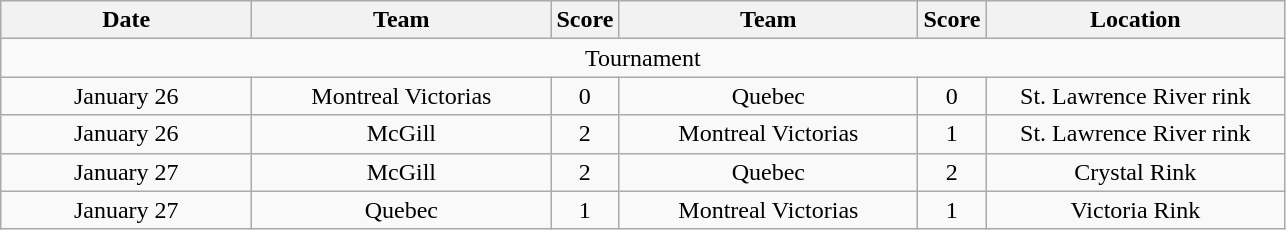<table class="wikitable">
<tr>
<th style="width:10em">Date</th>
<th style="width:12em">Team</th>
<th>Score</th>
<th style="width:12em">Team</th>
<th>Score</th>
<th style="width:12em">Location</th>
</tr>
<tr style="text-align:center;">
<td colspan="6">Tournament</td>
</tr>
<tr style="text-align:center;">
<td>January 26</td>
<td>Montreal Victorias</td>
<td>0</td>
<td>Quebec</td>
<td>0</td>
<td>St. Lawrence River rink</td>
</tr>
<tr style="text-align:center;">
<td>January 26</td>
<td>McGill</td>
<td>2</td>
<td>Montreal Victorias</td>
<td>1</td>
<td>St. Lawrence River rink</td>
</tr>
<tr style="text-align:center;">
<td>January 27</td>
<td>McGill</td>
<td>2</td>
<td>Quebec</td>
<td>2</td>
<td>Crystal Rink</td>
</tr>
<tr style="text-align:center;">
<td>January 27</td>
<td>Quebec</td>
<td>1</td>
<td>Montreal Victorias</td>
<td>1</td>
<td>Victoria Rink</td>
</tr>
</table>
